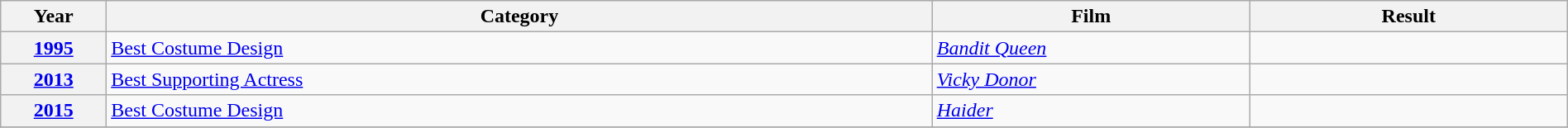<table class="wikitable plainrowheaders" width="100%" "textcolor:#000;">
<tr>
<th scope="col" width=5%><strong>Year</strong></th>
<th scope="col" width=39%><strong>Category</strong></th>
<th scope="col" width=15%><strong>Film</strong></th>
<th scope="col" width=15%><strong>Result</strong></th>
</tr>
<tr>
<th><a href='#'>1995</a></th>
<td><a href='#'>Best Costume Design</a></td>
<td><em><a href='#'>Bandit Queen</a></em></td>
<td></td>
</tr>
<tr>
<th><a href='#'>2013</a></th>
<td><a href='#'>Best Supporting Actress</a></td>
<td><em><a href='#'>Vicky Donor</a></em></td>
<td></td>
</tr>
<tr>
<th><a href='#'>2015</a></th>
<td><a href='#'>Best Costume Design</a></td>
<td><a href='#'><em>Haider</em></a></td>
<td></td>
</tr>
<tr>
</tr>
</table>
